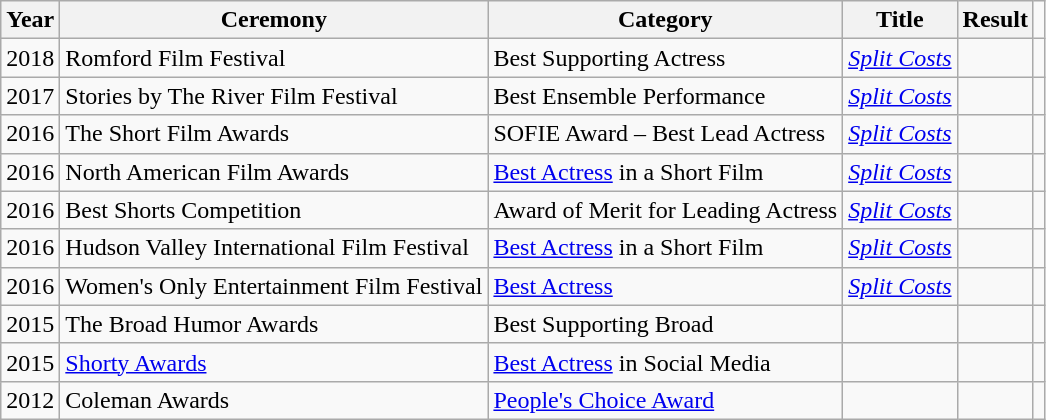<table class="wikitable sortable">
<tr>
<th>Year</th>
<th>Ceremony</th>
<th>Category</th>
<th>Title</th>
<th>Result</th>
</tr>
<tr>
<td>2018</td>
<td>Romford Film Festival</td>
<td>Best Supporting Actress</td>
<td><em><a href='#'>Split Costs</a></em></td>
<td></td>
<td></td>
</tr>
<tr>
<td>2017</td>
<td>Stories by The River Film Festival</td>
<td>Best Ensemble Performance</td>
<td><em><a href='#'>Split Costs</a></em></td>
<td></td>
<td></td>
</tr>
<tr>
<td>2016</td>
<td>The Short Film Awards</td>
<td>SOFIE Award – Best Lead Actress</td>
<td><em><a href='#'>Split Costs</a></em></td>
<td></td>
<td></td>
</tr>
<tr>
<td>2016</td>
<td>North American Film Awards</td>
<td><a href='#'>Best Actress</a> in a Short Film</td>
<td><em><a href='#'>Split Costs</a></em></td>
<td></td>
<td></td>
</tr>
<tr>
<td>2016</td>
<td>Best Shorts Competition</td>
<td>Award of Merit for Leading Actress</td>
<td><em><a href='#'>Split Costs</a></em></td>
<td></td>
<td></td>
</tr>
<tr>
<td>2016</td>
<td>Hudson Valley International Film Festival</td>
<td><a href='#'>Best Actress</a> in a Short Film</td>
<td><em><a href='#'>Split Costs</a></em></td>
<td></td>
<td></td>
</tr>
<tr>
<td>2016</td>
<td>Women's Only Entertainment Film Festival</td>
<td><a href='#'>Best Actress</a></td>
<td><em><a href='#'>Split Costs</a></em></td>
<td></td>
<td></td>
</tr>
<tr>
<td>2015</td>
<td>The Broad Humor Awards</td>
<td>Best Supporting Broad</td>
<td></td>
<td></td>
<td></td>
</tr>
<tr>
<td>2015</td>
<td><a href='#'>Shorty Awards</a></td>
<td><a href='#'>Best Actress</a> in Social Media</td>
<td></td>
<td></td>
<td></td>
</tr>
<tr>
<td>2012</td>
<td>Coleman Awards</td>
<td><a href='#'>People's Choice Award</a></td>
<td></td>
<td></td>
<td></td>
</tr>
</table>
